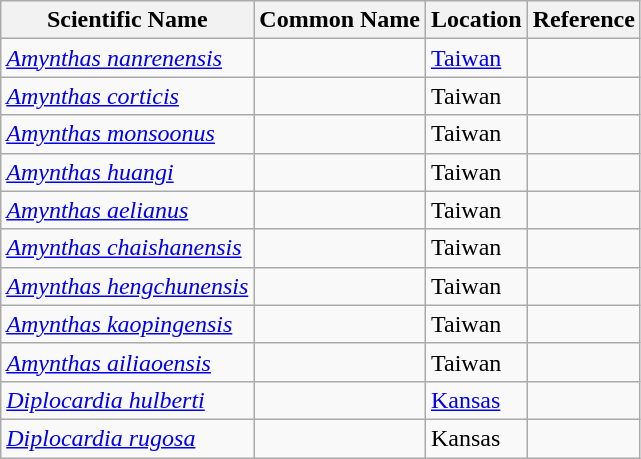<table class="wikitable sortable">
<tr>
<th>Scientific Name</th>
<th>Common Name</th>
<th>Location</th>
<th>Reference</th>
</tr>
<tr>
<td><em><a href='#'>Amynthas nanrenensis</a></em></td>
<td></td>
<td><a href='#'>Taiwan</a></td>
<td></td>
</tr>
<tr>
<td><em><a href='#'>Amynthas corticis</a></em></td>
<td></td>
<td>Taiwan</td>
<td></td>
</tr>
<tr>
<td><em><a href='#'>Amynthas monsoonus</a></em></td>
<td></td>
<td>Taiwan</td>
<td></td>
</tr>
<tr>
<td><em><a href='#'>Amynthas huangi</a></em></td>
<td></td>
<td>Taiwan</td>
<td></td>
</tr>
<tr>
<td><em><a href='#'>Amynthas aelianus</a></em></td>
<td></td>
<td>Taiwan</td>
<td></td>
</tr>
<tr>
<td><em><a href='#'>Amynthas chaishanensis</a></em></td>
<td></td>
<td>Taiwan</td>
<td></td>
</tr>
<tr>
<td><em><a href='#'>Amynthas hengchunensis</a></em></td>
<td></td>
<td>Taiwan</td>
<td></td>
</tr>
<tr>
<td><em><a href='#'>Amynthas kaopingensis</a></em></td>
<td></td>
<td>Taiwan</td>
<td></td>
</tr>
<tr>
<td><em><a href='#'>Amynthas ailiaoensis</a></em></td>
<td></td>
<td>Taiwan</td>
<td></td>
</tr>
<tr>
<td><em><a href='#'>Diplocardia hulberti</a></em></td>
<td></td>
<td><a href='#'>Kansas</a></td>
<td></td>
</tr>
<tr>
<td><em><a href='#'>Diplocardia rugosa</a></em></td>
<td></td>
<td>Kansas</td>
<td></td>
</tr>
</table>
